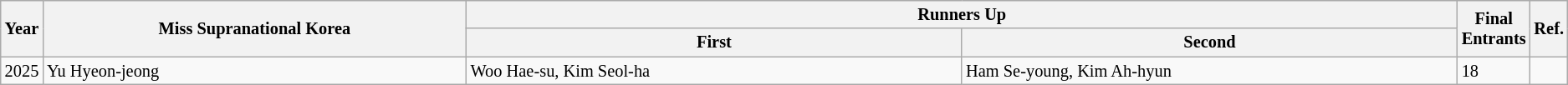<table class="wikitable" style="font-size: 85%;">
<tr>
<th rowspan="2" width="1%">Year</th>
<th rowspan="2"  width="170">Miss Supranational Korea</th>
<th colspan="2"  width="400">Runners Up</th>
<th rowspan="2" width="1%">Final Entrants</th>
<th rowspan="2" width="1%">Ref.</th>
</tr>
<tr style="text-align:center;">
<th width="200">First</th>
<th width="200">Second</th>
</tr>
<tr>
<td>2025</td>
<td>Yu Hyeon-jeong</td>
<td>Woo Hae-su, Kim Seol-ha</td>
<td>Ham Se-young, Kim Ah-hyun</td>
<td>18</td>
<td></td>
</tr>
</table>
